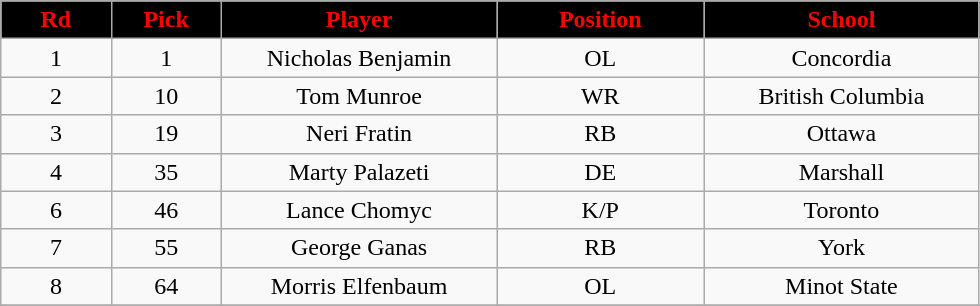<table class="wikitable sortable">
<tr>
<th style="background:black; color:#f00; width:8%;">Rd</th>
<th style="background:black; color:#f00; width:8%;">Pick</th>
<th style="background:black; color:#f00; width:20%;">Player</th>
<th style="background:black; color:#f00; width:15%;">Position</th>
<th style="background:black; color:#f00; width:20%;">School</th>
</tr>
<tr style="text-align:center;">
<td align=center>1</td>
<td>1</td>
<td>Nicholas Benjamin</td>
<td>OL</td>
<td>Concordia</td>
</tr>
<tr style="text-align:center;">
<td align=center>2</td>
<td>10</td>
<td>Tom Munroe</td>
<td>WR</td>
<td>British Columbia</td>
</tr>
<tr style="text-align:center;">
<td align=center>3</td>
<td>19</td>
<td>Neri Fratin</td>
<td>RB</td>
<td>Ottawa</td>
</tr>
<tr style="text-align:center;">
<td align=center>4</td>
<td>35</td>
<td>Marty Palazeti</td>
<td>DE</td>
<td>Marshall</td>
</tr>
<tr style="text-align:center;">
<td align=center>6</td>
<td>46</td>
<td>Lance Chomyc</td>
<td>K/P</td>
<td>Toronto</td>
</tr>
<tr style="text-align:center;">
<td align=center>7</td>
<td>55</td>
<td>George Ganas</td>
<td>RB</td>
<td>York</td>
</tr>
<tr style="text-align:center;">
<td align=center>8</td>
<td>64</td>
<td>Morris Elfenbaum</td>
<td>OL</td>
<td>Minot State</td>
</tr>
<tr style="text-align:center;">
</tr>
</table>
